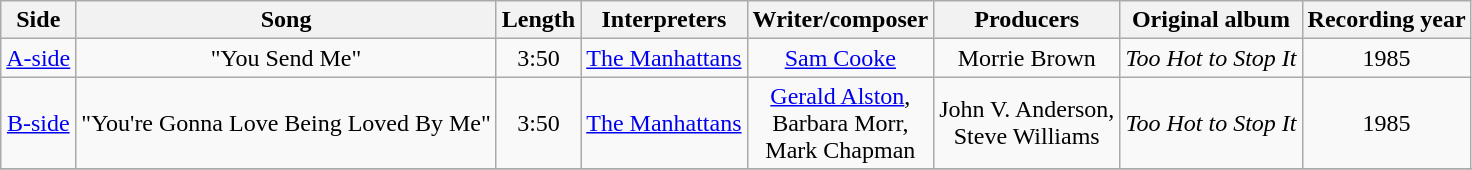<table class="wikitable">
<tr>
<th>Side</th>
<th>Song</th>
<th>Length</th>
<th>Interpreters</th>
<th>Writer/composer</th>
<th>Producers</th>
<th>Original album</th>
<th>Recording year</th>
</tr>
<tr>
<td align="center"><a href='#'>A-side</a></td>
<td align="center">"You Send Me"</td>
<td align="center">3:50</td>
<td align="center"><a href='#'>The Manhattans</a></td>
<td align="center"><a href='#'>Sam Cooke</a></td>
<td align="center">Morrie Brown</td>
<td align="center"><em>Too Hot to Stop It</em></td>
<td align="center">1985</td>
</tr>
<tr>
<td align="center"><a href='#'>B-side</a></td>
<td align="center">"You're Gonna Love Being Loved By Me"</td>
<td align="center">3:50</td>
<td align="center"><a href='#'>The Manhattans</a></td>
<td align="center"><a href='#'>Gerald Alston</a>,<br> Barbara Morr,<br> Mark Chapman</td>
<td align="center">John V. Anderson,<br> Steve Williams</td>
<td align="center"><em>Too Hot to Stop It</em></td>
<td align="center">1985</td>
</tr>
<tr>
</tr>
</table>
